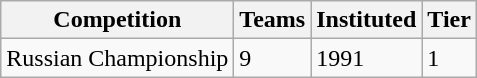<table class="wikitable">
<tr>
<th>Competition</th>
<th>Teams</th>
<th>Instituted</th>
<th>Tier</th>
</tr>
<tr>
<td>Russian Championship</td>
<td>9</td>
<td>1991</td>
<td>1</td>
</tr>
</table>
